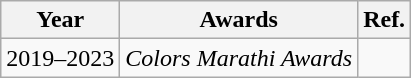<table class="wikitable">
<tr>
<th>Year</th>
<th>Awards</th>
<th>Ref.</th>
</tr>
<tr>
<td>2019–2023</td>
<td><em>Colors Marathi Awards</em></td>
<td></td>
</tr>
</table>
